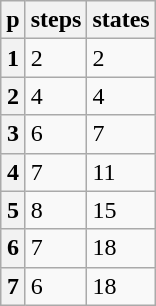<table class="wikitable" align="right">
<tr>
<th>p</th>
<th>steps</th>
<th>states</th>
</tr>
<tr>
<th>1</th>
<td>2</td>
<td>2</td>
</tr>
<tr>
<th>2</th>
<td>4</td>
<td>4</td>
</tr>
<tr>
<th>3</th>
<td>6</td>
<td>7</td>
</tr>
<tr>
<th>4</th>
<td>7</td>
<td>11</td>
</tr>
<tr>
<th>5</th>
<td>8</td>
<td>15</td>
</tr>
<tr>
<th>6</th>
<td>7</td>
<td>18</td>
</tr>
<tr>
<th>7</th>
<td>6</td>
<td>18</td>
</tr>
</table>
